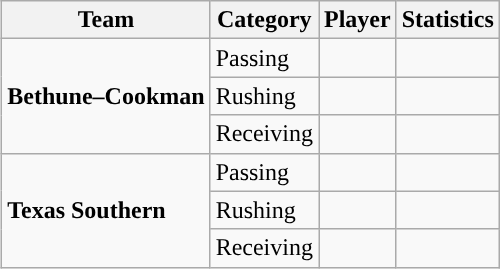<table class="wikitable" style="float: right;">
<tr>
<th>Team</th>
<th>Category</th>
<th>Player</th>
<th>Statistics</th>
</tr>
<tr>
<td rowspan=3><strong>Bethune–Cookman</strong></td>
<td>Passing</td>
<td></td>
<td></td>
</tr>
<tr>
<td>Rushing</td>
<td></td>
<td></td>
</tr>
<tr>
<td>Receiving</td>
<td></td>
<td></td>
</tr>
<tr>
<td rowspan=3><strong>Texas Southern</strong></td>
<td>Passing</td>
<td></td>
<td></td>
</tr>
<tr>
<td>Rushing</td>
<td></td>
<td></td>
</tr>
<tr>
<td>Receiving</td>
<td></td>
<td></td>
</tr>
</table>
